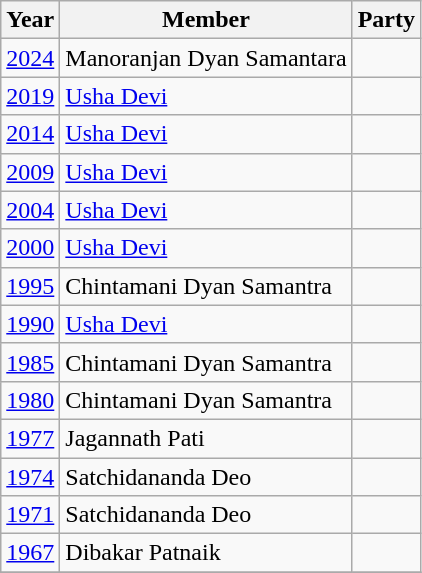<table class="wikitable sortable">
<tr>
<th>Year</th>
<th>Member</th>
<th colspan=2>Party</th>
</tr>
<tr>
<td><a href='#'>2024</a></td>
<td>Manoranjan Dyan Samantara</td>
<td></td>
</tr>
<tr>
<td><a href='#'>2019</a></td>
<td><a href='#'>Usha Devi</a></td>
<td></td>
</tr>
<tr>
<td><a href='#'>2014</a></td>
<td><a href='#'>Usha Devi</a></td>
<td></td>
</tr>
<tr>
<td><a href='#'>2009</a></td>
<td><a href='#'>Usha Devi</a></td>
<td></td>
</tr>
<tr>
<td><a href='#'>2004</a></td>
<td><a href='#'>Usha Devi</a></td>
<td></td>
</tr>
<tr>
<td><a href='#'>2000</a></td>
<td><a href='#'>Usha Devi</a></td>
<td></td>
</tr>
<tr>
<td><a href='#'>1995</a></td>
<td>Chintamani Dyan Samantra</td>
<td></td>
</tr>
<tr>
<td><a href='#'>1990</a></td>
<td><a href='#'>Usha Devi</a></td>
<td></td>
</tr>
<tr>
<td><a href='#'>1985</a></td>
<td>Chintamani Dyan Samantra</td>
<td></td>
</tr>
<tr>
<td><a href='#'>1980</a></td>
<td>Chintamani Dyan Samantra</td>
<td></td>
</tr>
<tr>
<td><a href='#'>1977</a></td>
<td>Jagannath Pati</td>
<td></td>
</tr>
<tr>
<td><a href='#'>1974</a></td>
<td>Satchidananda Deo</td>
<td></td>
</tr>
<tr>
<td><a href='#'>1971</a></td>
<td>Satchidananda Deo</td>
<td></td>
</tr>
<tr>
<td><a href='#'>1967</a></td>
<td>Dibakar Patnaik</td>
<td></td>
</tr>
<tr>
</tr>
</table>
